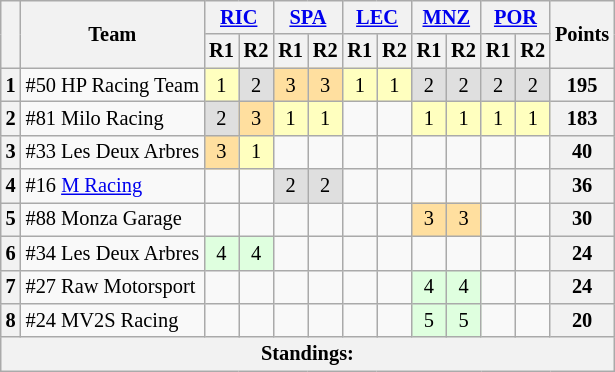<table class="wikitable" style="font-size: 85%;">
<tr>
<th rowspan=2></th>
<th rowspan=2>Team</th>
<th colspan=2><a href='#'>RIC</a><br></th>
<th colspan=2><a href='#'>SPA</a><br></th>
<th colspan=2><a href='#'>LEC</a><br></th>
<th colspan=2><a href='#'>MNZ</a><br></th>
<th colspan=2><a href='#'>POR</a><br></th>
<th rowspan=2>Points</th>
</tr>
<tr>
<th>R1</th>
<th>R2</th>
<th>R1</th>
<th>R2</th>
<th>R1</th>
<th>R2</th>
<th>R1</th>
<th>R2</th>
<th>R1</th>
<th>R2</th>
</tr>
<tr>
<th>1</th>
<td> #50 HP Racing Team</td>
<td style="background:#ffffbf;" align=center>1</td>
<td style="background:#dfdfdf;" align=center>2</td>
<td style="background:#ffdf9f;" align=center>3</td>
<td style="background:#ffdf9f;" align=center>3</td>
<td style="background:#ffffbf;" align=center>1</td>
<td style="background:#ffffbf;" align=center>1</td>
<td style="background:#dfdfdf;" align=center>2</td>
<td style="background:#dfdfdf;" align=center>2</td>
<td style="background:#dfdfdf;" align=center>2</td>
<td style="background:#dfdfdf;" align=center>2</td>
<th>195</th>
</tr>
<tr>
<th>2</th>
<td> #81 Milo Racing</td>
<td style="background:#dfdfdf;" align=center>2</td>
<td style="background:#ffdf9f;" align=center>3</td>
<td style="background:#ffffbf;" align=center>1</td>
<td style="background:#ffffbf;" align=center>1</td>
<td></td>
<td></td>
<td style="background:#ffffbf;" align=center>1</td>
<td style="background:#ffffbf;" align=center>1</td>
<td style="background:#ffffbf;" align=center>1</td>
<td style="background:#ffffbf;" align=center>1</td>
<th>183</th>
</tr>
<tr>
<th>3</th>
<td> #33 Les Deux Arbres</td>
<td style="background:#ffdf9f;" align=center>3</td>
<td style="background:#ffffbf;" align=center>1</td>
<td></td>
<td></td>
<td></td>
<td></td>
<td></td>
<td></td>
<td></td>
<td></td>
<th>40</th>
</tr>
<tr>
<th>4</th>
<td> #16 <a href='#'>M Racing</a></td>
<td></td>
<td></td>
<td style="background:#dfdfdf;" align=center>2</td>
<td style="background:#dfdfdf;" align=center>2</td>
<td></td>
<td></td>
<td></td>
<td></td>
<td></td>
<td></td>
<th>36</th>
</tr>
<tr>
<th>5</th>
<td> #88 Monza Garage</td>
<td></td>
<td></td>
<td></td>
<td></td>
<td></td>
<td></td>
<td style="background:#ffdf9f;" align=center>3</td>
<td style="background:#ffdf9f;" align=center>3</td>
<td></td>
<td></td>
<th>30</th>
</tr>
<tr>
<th>6</th>
<td> #34 Les Deux Arbres</td>
<td style="background:#dfffdf;" align=center>4</td>
<td style="background:#dfffdf;" align=center>4</td>
<td></td>
<td></td>
<td></td>
<td></td>
<td></td>
<td></td>
<td></td>
<td></td>
<th>24</th>
</tr>
<tr>
<th>7</th>
<td> #27 Raw Motorsport</td>
<td></td>
<td></td>
<td></td>
<td></td>
<td></td>
<td></td>
<td style="background:#dfffdf;" align=center>4</td>
<td style="background:#dfffdf;" align=center>4</td>
<td></td>
<td></td>
<th>24</th>
</tr>
<tr>
<th>8</th>
<td> #24 MV2S Racing</td>
<td></td>
<td></td>
<td></td>
<td></td>
<td></td>
<td></td>
<td style="background:#dfffdf;" align=center>5</td>
<td style="background:#dfffdf;" align=center>5</td>
<td></td>
<td></td>
<th>20</th>
</tr>
<tr>
<th colspan=13>Standings: </th>
</tr>
</table>
